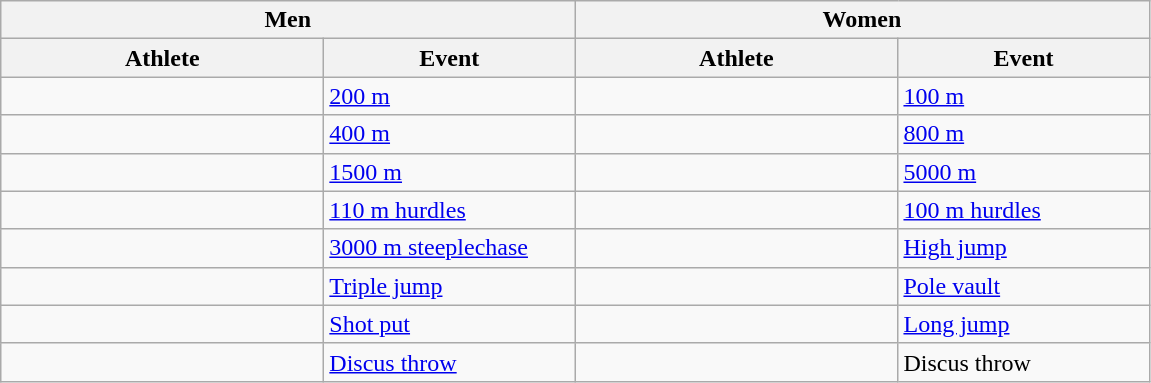<table class=wikitable>
<tr>
<th colspan="2">Men</th>
<th colspan="2">Women</th>
</tr>
<tr>
<th style="width:13em">Athlete</th>
<th style="width:10em">Event</th>
<th style="width:13em">Athlete</th>
<th style="width:10em">Event</th>
</tr>
<tr>
<td></td>
<td><a href='#'>200&nbsp;m</a></td>
<td></td>
<td><a href='#'>100&nbsp;m</a></td>
</tr>
<tr>
<td></td>
<td><a href='#'>400&nbsp;m</a></td>
<td></td>
<td><a href='#'>800&nbsp;m</a></td>
</tr>
<tr>
<td></td>
<td><a href='#'>1500&nbsp;m</a></td>
<td></td>
<td><a href='#'>5000&nbsp;m</a></td>
</tr>
<tr>
<td></td>
<td><a href='#'>110&nbsp;m hurdles</a></td>
<td></td>
<td><a href='#'>100&nbsp;m hurdles</a></td>
</tr>
<tr>
<td></td>
<td><a href='#'>3000&nbsp;m steeplechase</a></td>
<td></td>
<td><a href='#'>High jump</a></td>
</tr>
<tr>
<td></td>
<td><a href='#'>Triple jump</a></td>
<td></td>
<td><a href='#'>Pole vault</a></td>
</tr>
<tr>
<td></td>
<td><a href='#'>Shot put</a></td>
<td></td>
<td><a href='#'>Long jump</a></td>
</tr>
<tr>
<td></td>
<td><a href='#'>Discus throw</a></td>
<td></td>
<td>Discus throw</td>
</tr>
</table>
